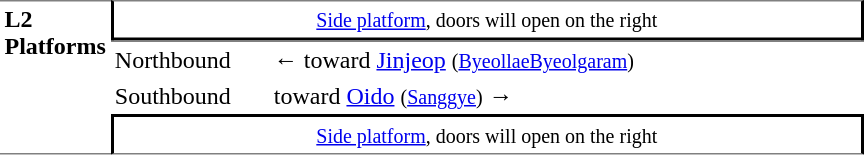<table table border=0 cellspacing=0 cellpadding=3>
<tr>
<td style="border-top:solid 1px gray;border-bottom:solid 1px gray;" width=50 rowspan=10 valign=top><strong>L2<br>Platforms</strong></td>
<td style="border-top:solid 1px gray;border-right:solid 2px black;border-left:solid 2px black;border-bottom:solid 2px black;text-align:center;" colspan=2><small><a href='#'>Side platform</a>, doors will open on the right</small></td>
</tr>
<tr>
<td style="border-bottom:solid 0px gray;border-top:solid 1px gray;" width=100>Northbound</td>
<td style="border-bottom:solid 0px gray;border-top:solid 1px gray;" width=390>←  toward <a href='#'>Jinjeop</a> <small>(<a href='#'>ByeollaeByeolgaram</a>)</small></td>
</tr>
<tr>
<td>Southbound</td>
<td>  toward <a href='#'>Oido</a> <small>(<a href='#'>Sanggye</a>)</small> →</td>
</tr>
<tr>
<td style="border-top:solid 2px black;border-right:solid 2px black;border-left:solid 2px black;border-bottom:solid 1px gray;text-align:center;" colspan=2><small><a href='#'>Side platform</a>, doors will open on the right</small></td>
</tr>
</table>
